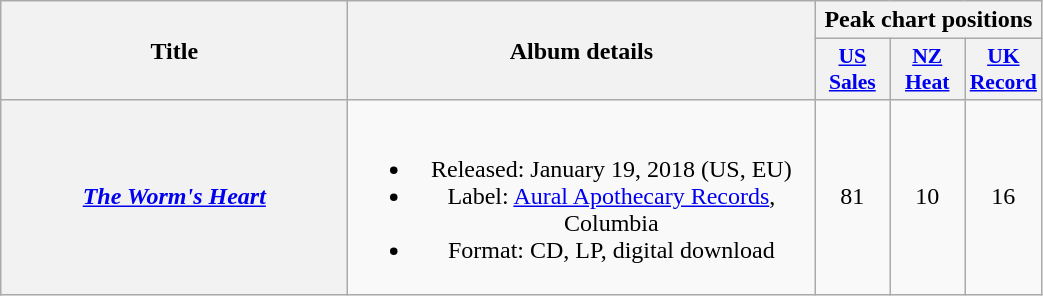<table class="wikitable plainrowheaders" style="text-align:center;">
<tr>
<th scope="col" rowspan="2" style="width:14em;">Title</th>
<th scope="col" rowspan="2" style="width:19em;">Album details</th>
<th scope="col" colspan="3">Peak chart positions</th>
</tr>
<tr>
<th scope="col" style="width:3em;font-size:90%;"><a href='#'>US<br>Sales</a><br></th>
<th scope="col" style="width:3em;font-size:90%;"><a href='#'>NZ<br>Heat</a><br></th>
<th scope="col" style="width:3em;font-size:90%;"><a href='#'>UK<br>Record</a><br></th>
</tr>
<tr>
<th scope="row"><em><a href='#'>The Worm's Heart</a></em></th>
<td><br><ul><li>Released: January 19, 2018 <span>(US, EU)</span></li><li>Label: <a href='#'>Aural Apothecary Records</a>, Columbia</li><li>Format: CD, LP, digital download</li></ul></td>
<td>81</td>
<td>10</td>
<td>16</td>
</tr>
</table>
